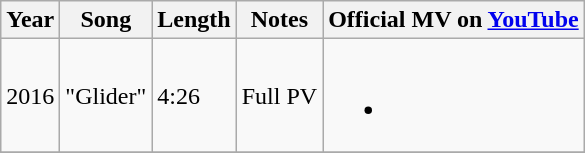<table class="wikitable">
<tr>
<th>Year</th>
<th>Song</th>
<th>Length</th>
<th>Notes</th>
<th>Official MV on <a href='#'>YouTube</a></th>
</tr>
<tr>
<td rowspan="1">2016</td>
<td>"Glider"</td>
<td>4:26</td>
<td>Full PV</td>
<td><br><ul><li></li></ul></td>
</tr>
<tr>
</tr>
</table>
